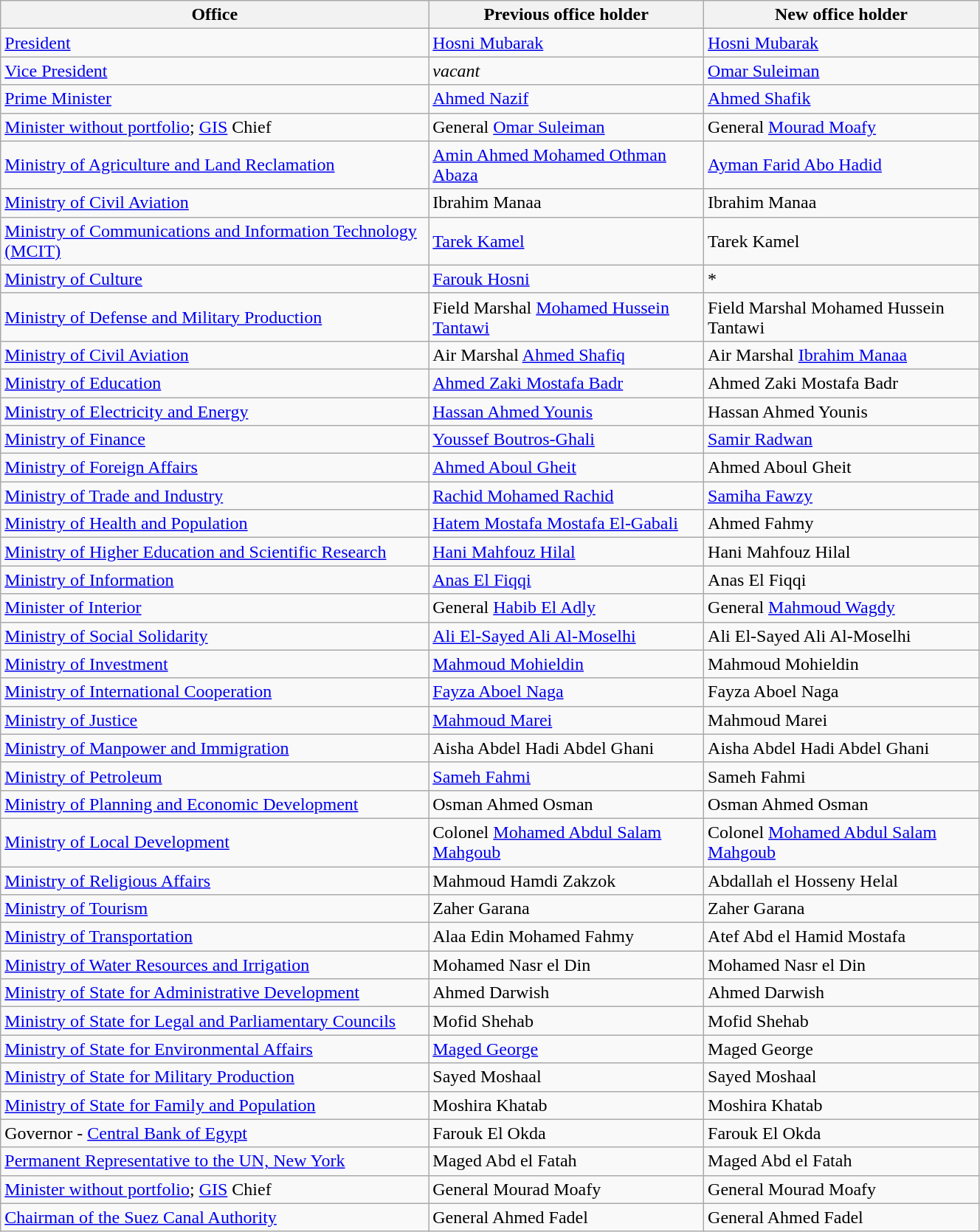<table style="width:70%;" class="wikitable sortable collapsible collapsed">
<tr>
<th>Office</th>
<th>Previous office holder</th>
<th>New office holder</th>
</tr>
<tr>
<td><a href='#'>President</a></td>
<td><a href='#'>Hosni Mubarak</a></td>
<td><a href='#'>Hosni Mubarak</a></td>
</tr>
<tr>
<td><a href='#'>Vice President</a></td>
<td><em>vacant</em></td>
<td><a href='#'>Omar Suleiman</a></td>
</tr>
<tr>
<td><a href='#'>Prime Minister</a></td>
<td><a href='#'>Ahmed Nazif</a></td>
<td><a href='#'>Ahmed Shafik</a></td>
</tr>
<tr>
<td><a href='#'>Minister without portfolio</a>; <a href='#'>GIS</a> Chief</td>
<td>General <a href='#'>Omar Suleiman</a></td>
<td>General <a href='#'>Mourad Moafy</a></td>
</tr>
<tr>
<td><a href='#'>Ministry of Agriculture and Land Reclamation</a></td>
<td><a href='#'>Amin Ahmed Mohamed Othman Abaza</a></td>
<td><a href='#'>Ayman Farid Abo Hadid</a></td>
</tr>
<tr>
<td><a href='#'>Ministry of Civil Aviation</a></td>
<td>Ibrahim Manaa</td>
<td>Ibrahim Manaa</td>
</tr>
<tr>
<td><a href='#'>Ministry of Communications and Information Technology (MCIT)</a></td>
<td><a href='#'>Tarek Kamel</a></td>
<td>Tarek Kamel</td>
</tr>
<tr>
<td><a href='#'>Ministry of Culture</a></td>
<td><a href='#'>Farouk Hosni</a></td>
<td>*</td>
</tr>
<tr>
<td><a href='#'>Ministry of Defense and Military Production</a></td>
<td>Field Marshal <a href='#'>Mohamed Hussein Tantawi</a></td>
<td>Field Marshal Mohamed Hussein Tantawi</td>
</tr>
<tr>
<td><a href='#'>Ministry of Civil Aviation</a></td>
<td>Air Marshal <a href='#'>Ahmed Shafiq</a></td>
<td>Air Marshal <a href='#'>Ibrahim Manaa</a></td>
</tr>
<tr>
<td><a href='#'>Ministry of Education</a></td>
<td><a href='#'>Ahmed Zaki Mostafa Badr</a></td>
<td>Ahmed Zaki Mostafa Badr</td>
</tr>
<tr>
<td><a href='#'>Ministry of Electricity and Energy</a></td>
<td><a href='#'>Hassan Ahmed Younis</a></td>
<td>Hassan Ahmed Younis</td>
</tr>
<tr>
<td><a href='#'>Ministry of Finance</a></td>
<td><a href='#'>Youssef Boutros-Ghali</a></td>
<td><a href='#'>Samir Radwan</a></td>
</tr>
<tr>
<td><a href='#'>Ministry of Foreign Affairs</a></td>
<td><a href='#'>Ahmed Aboul Gheit</a></td>
<td>Ahmed Aboul Gheit</td>
</tr>
<tr>
<td><a href='#'>Ministry of Trade and Industry</a></td>
<td><a href='#'>Rachid Mohamed Rachid</a></td>
<td><a href='#'>Samiha Fawzy</a></td>
</tr>
<tr>
<td><a href='#'>Ministry of Health and Population</a></td>
<td><a href='#'>Hatem Mostafa Mostafa El-Gabali</a></td>
<td>Ahmed Fahmy</td>
</tr>
<tr>
<td><a href='#'>Ministry of Higher Education and Scientific Research</a></td>
<td><a href='#'>Hani Mahfouz Hilal</a></td>
<td>Hani Mahfouz Hilal</td>
</tr>
<tr>
<td><a href='#'>Ministry of Information</a></td>
<td><a href='#'>Anas El Fiqqi</a></td>
<td>Anas El Fiqqi</td>
</tr>
<tr>
<td><a href='#'>Minister of Interior</a></td>
<td>General <a href='#'>Habib El Adly</a></td>
<td>General <a href='#'>Mahmoud Wagdy</a></td>
</tr>
<tr>
<td><a href='#'>Ministry of Social Solidarity</a></td>
<td><a href='#'>Ali El-Sayed Ali Al-Moselhi</a></td>
<td>Ali El-Sayed Ali Al-Moselhi</td>
</tr>
<tr>
<td><a href='#'>Ministry of Investment</a></td>
<td><a href='#'>Mahmoud Mohieldin</a></td>
<td>Mahmoud Mohieldin</td>
</tr>
<tr>
<td><a href='#'>Ministry of International Cooperation</a></td>
<td><a href='#'>Fayza Aboel Naga</a></td>
<td>Fayza Aboel Naga</td>
</tr>
<tr>
<td><a href='#'>Ministry of Justice</a></td>
<td><a href='#'>Mahmoud Marei</a></td>
<td>Mahmoud Marei</td>
</tr>
<tr>
<td><a href='#'>Ministry of Manpower and Immigration</a></td>
<td>Aisha Abdel Hadi Abdel Ghani</td>
<td>Aisha Abdel Hadi Abdel Ghani</td>
</tr>
<tr>
<td><a href='#'>Ministry of Petroleum</a></td>
<td><a href='#'>Sameh Fahmi</a></td>
<td>Sameh Fahmi</td>
</tr>
<tr>
<td><a href='#'>Ministry of Planning and Economic Development</a></td>
<td>Osman Ahmed Osman</td>
<td>Osman Ahmed Osman</td>
</tr>
<tr>
<td><a href='#'>Ministry of Local Development</a></td>
<td>Colonel <a href='#'>Mohamed Abdul Salam Mahgoub</a></td>
<td>Colonel <a href='#'>Mohamed Abdul Salam Mahgoub</a></td>
</tr>
<tr>
<td><a href='#'>Ministry of Religious Affairs</a></td>
<td>Mahmoud Hamdi Zakzok</td>
<td>Abdallah el Hosseny Helal</td>
</tr>
<tr>
<td><a href='#'>Ministry of Tourism</a></td>
<td>Zaher Garana</td>
<td>Zaher Garana</td>
</tr>
<tr>
<td><a href='#'>Ministry of Transportation</a></td>
<td>Alaa Edin Mohamed Fahmy</td>
<td>Atef Abd el Hamid Mostafa</td>
</tr>
<tr>
<td><a href='#'>Ministry of Water Resources and Irrigation</a></td>
<td>Mohamed Nasr el Din</td>
<td>Mohamed Nasr el Din</td>
</tr>
<tr>
<td><a href='#'>Ministry of State for Administrative Development</a></td>
<td>Ahmed Darwish</td>
<td>Ahmed Darwish</td>
</tr>
<tr>
<td><a href='#'>Ministry of State for Legal and Parliamentary Councils</a></td>
<td>Mofid Shehab</td>
<td>Mofid Shehab</td>
</tr>
<tr>
<td><a href='#'>Ministry of State for Environmental Affairs</a></td>
<td><a href='#'>Maged George</a></td>
<td>Maged George</td>
</tr>
<tr>
<td><a href='#'>Ministry of State for Military Production</a></td>
<td>Sayed Moshaal</td>
<td>Sayed Moshaal</td>
</tr>
<tr>
<td><a href='#'>Ministry of State for Family and Population</a></td>
<td>Moshira Khatab</td>
<td>Moshira Khatab</td>
</tr>
<tr>
<td>Governor - <a href='#'>Central Bank of Egypt</a></td>
<td>Farouk El Okda</td>
<td>Farouk El Okda</td>
</tr>
<tr>
<td><a href='#'>Permanent Representative to the UN, New York</a></td>
<td>Maged Abd el Fatah</td>
<td>Maged Abd el Fatah</td>
</tr>
<tr>
<td><a href='#'>Minister without portfolio</a>; <a href='#'>GIS</a> Chief</td>
<td>General Mourad Moafy</td>
<td>General Mourad Moafy</td>
</tr>
<tr>
<td><a href='#'>Chairman of the Suez Canal Authority</a></td>
<td>General Ahmed Fadel</td>
<td>General Ahmed Fadel</td>
</tr>
</table>
